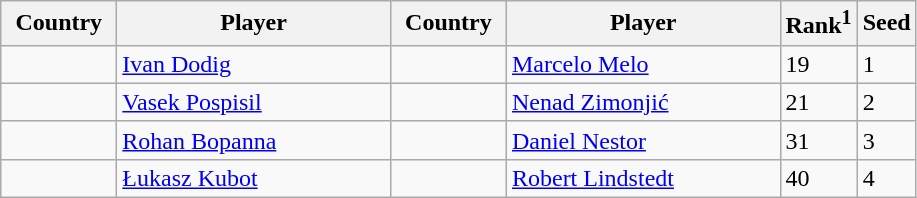<table class="sortable wikitable">
<tr>
<th width="70">Country</th>
<th width="175">Player</th>
<th width="70">Country</th>
<th width="175">Player</th>
<th>Rank<sup>1</sup></th>
<th>Seed</th>
</tr>
<tr>
<td></td>
<td><a href='#'>Ivan Dodig</a></td>
<td></td>
<td><a href='#'>Marcelo Melo</a></td>
<td>19</td>
<td>1</td>
</tr>
<tr>
<td></td>
<td><a href='#'>Vasek Pospisil</a></td>
<td></td>
<td><a href='#'>Nenad Zimonjić</a></td>
<td>21</td>
<td>2</td>
</tr>
<tr>
<td></td>
<td><a href='#'>Rohan Bopanna</a></td>
<td></td>
<td><a href='#'>Daniel Nestor</a></td>
<td>31</td>
<td>3</td>
</tr>
<tr>
<td></td>
<td><a href='#'>Łukasz Kubot</a></td>
<td></td>
<td><a href='#'>Robert Lindstedt</a></td>
<td>40</td>
<td>4</td>
</tr>
</table>
